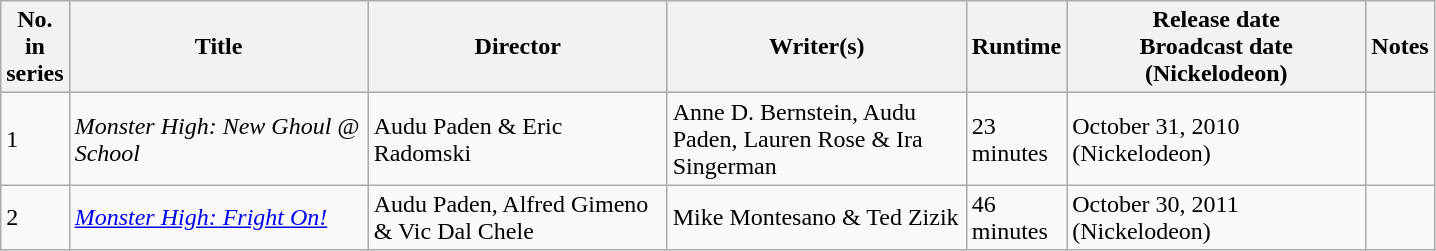<table class="wikitable sortable">
<tr>
<th style="width: 1em;">No. in series</th>
<th style="width: 12em;">Title</th>
<th style="width: 12em;">Director</th>
<th style="width: 12em;">Writer(s)</th>
<th style="width: 3em;">Runtime</th>
<th style="width: 12em;">Release date<br>Broadcast date (Nickelodeon)</th>
<th>Notes</th>
</tr>
<tr>
<td>1</td>
<td><em>Monster High: New Ghoul @ School</em></td>
<td>Audu Paden & Eric Radomski</td>
<td>Anne D. Bernstein, Audu Paden, Lauren Rose & Ira Singerman</td>
<td>23 minutes</td>
<td>October 31, 2010 (Nickelodeon)</td>
<td></td>
</tr>
<tr>
<td>2</td>
<td><em><a href='#'>Monster High: Fright On!</a></em></td>
<td>Audu Paden, Alfred Gimeno & Vic Dal Chele</td>
<td>Mike Montesano & Ted Zizik</td>
<td>46 minutes</td>
<td>October 30, 2011 (Nickelodeon)</td>
<td></td>
</tr>
</table>
